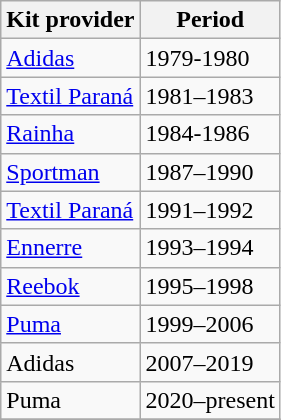<table class="wikitable">
<tr>
<th>Kit provider</th>
<th>Period</th>
</tr>
<tr>
<td> <a href='#'>Adidas</a></td>
<td>1979-1980</td>
</tr>
<tr>
<td> <a href='#'>Textil Paraná</a></td>
<td>1981–1983</td>
</tr>
<tr>
<td> <a href='#'>Rainha</a></td>
<td>1984-1986</td>
</tr>
<tr>
<td> <a href='#'>Sportman</a></td>
<td>1987–1990</td>
</tr>
<tr>
<td> <a href='#'>Textil Paraná</a></td>
<td>1991–1992</td>
</tr>
<tr>
<td> <a href='#'>Ennerre</a></td>
<td>1993–1994</td>
</tr>
<tr>
<td> <a href='#'>Reebok</a></td>
<td>1995–1998</td>
</tr>
<tr>
<td> <a href='#'>Puma</a></td>
<td>1999–2006</td>
</tr>
<tr>
<td> Adidas</td>
<td>2007–2019</td>
</tr>
<tr>
<td> Puma</td>
<td>2020–present</td>
</tr>
<tr>
</tr>
</table>
